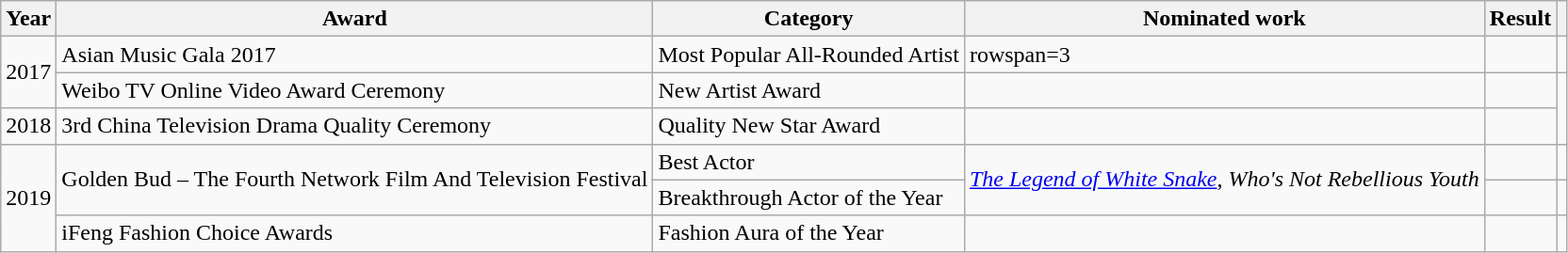<table class="wikitable">
<tr>
<th>Year</th>
<th>Award</th>
<th>Category</th>
<th>Nominated work</th>
<th>Result</th>
<th class="unsortable"></th>
</tr>
<tr>
<td rowspan=2>2017</td>
<td>Asian Music Gala 2017</td>
<td>Most Popular All-Rounded Artist</td>
<td>rowspan=3 </td>
<td></td>
<td></td>
</tr>
<tr>
<td>Weibo TV Online Video Award Ceremony</td>
<td>New Artist Award</td>
<td></td>
<td></td>
</tr>
<tr>
<td>2018</td>
<td>3rd China Television Drama Quality Ceremony</td>
<td>Quality New Star Award</td>
<td></td>
<td></td>
</tr>
<tr>
<td rowspan=3>2019</td>
<td rowspan=2>Golden Bud – The Fourth Network Film And Television Festival</td>
<td>Best Actor</td>
<td rowspan=2><em><a href='#'>The Legend of White Snake</a></em>, <em>Who's Not Rebellious Youth</em></td>
<td></td>
<td></td>
</tr>
<tr>
<td>Breakthrough Actor of the Year</td>
<td></td>
<td></td>
</tr>
<tr>
<td>iFeng Fashion Choice Awards</td>
<td>Fashion Aura of the Year</td>
<td></td>
<td></td>
<td></td>
</tr>
</table>
